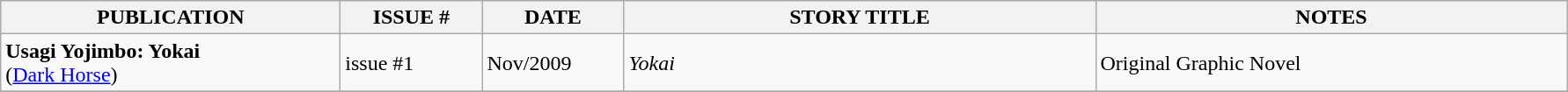<table class="wikitable">
<tr>
<th width="250"><strong>PUBLICATION</strong></th>
<th width="100"><strong>ISSUE #</strong></th>
<th width="100"><strong>DATE</strong></th>
<th width="350"><strong>STORY TITLE</strong></th>
<th width="350"><strong>NOTES</strong></th>
</tr>
<tr>
<td rowspan=1><strong>Usagi Yojimbo: Yokai</strong><br>(<a href='#'>Dark Horse</a>)</td>
<td>issue #1</td>
<td>Nov/2009</td>
<td><em>Yokai</em></td>
<td>Original Graphic Novel</td>
</tr>
<tr>
</tr>
</table>
